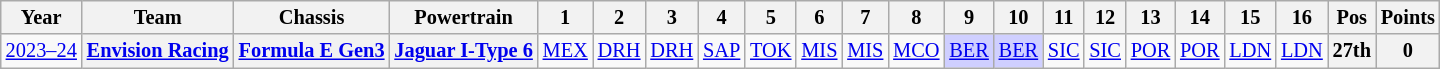<table class="wikitable" style="text-align:center; font-size:85%">
<tr>
<th>Year</th>
<th>Team</th>
<th>Chassis</th>
<th>Powertrain</th>
<th>1</th>
<th>2</th>
<th>3</th>
<th>4</th>
<th>5</th>
<th>6</th>
<th>7</th>
<th>8</th>
<th>9</th>
<th>10</th>
<th>11</th>
<th>12</th>
<th>13</th>
<th>14</th>
<th>15</th>
<th>16</th>
<th>Pos</th>
<th>Points</th>
</tr>
<tr>
<td nowrap id=202324R><a href='#'>2023–24</a></td>
<th nowrap><a href='#'>Envision Racing</a></th>
<th nowrap><a href='#'>Formula E Gen3</a></th>
<th nowrap><a href='#'>Jaguar I-Type 6</a></th>
<td><a href='#'>MEX</a></td>
<td><a href='#'>DRH</a></td>
<td><a href='#'>DRH</a></td>
<td><a href='#'>SAP</a></td>
<td><a href='#'>TOK</a></td>
<td><a href='#'>MIS</a></td>
<td><a href='#'>MIS</a></td>
<td><a href='#'>MCO</a></td>
<td style="background:#CFCFFF;"><a href='#'>BER</a><br></td>
<td style="background:#CFCFFF;"><a href='#'>BER</a><br></td>
<td><a href='#'>SIC</a></td>
<td><a href='#'>SIC</a></td>
<td><a href='#'>POR</a></td>
<td><a href='#'>POR</a></td>
<td><a href='#'>LDN</a></td>
<td><a href='#'>LDN</a></td>
<th>27th</th>
<th>0</th>
</tr>
</table>
